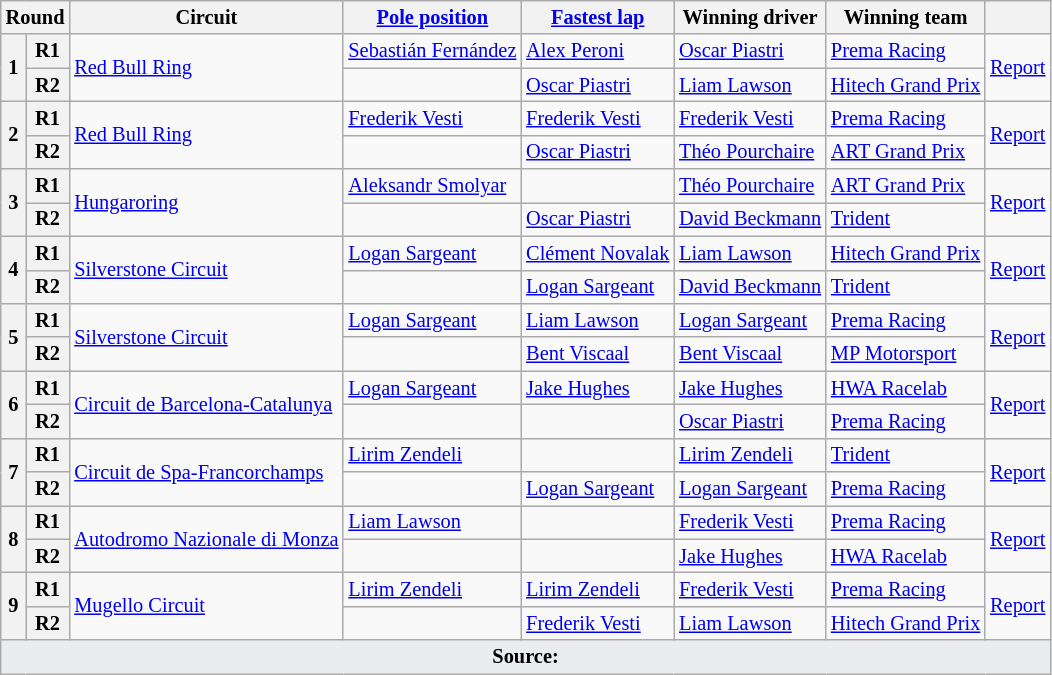<table class="wikitable" style="font-size: 85%;">
<tr>
<th colspan=2>Round</th>
<th>Circuit</th>
<th nowrap><a href='#'>Pole position</a></th>
<th nowrap><a href='#'>Fastest lap</a></th>
<th nowrap>Winning driver</th>
<th nowrap>Winning team</th>
<th nowrap></th>
</tr>
<tr>
<th rowspan=2>1</th>
<th>R1</th>
<td rowspan=2> <a href='#'>Red Bull Ring</a></td>
<td nowrap> <a href='#'>Sebastián Fernández</a></td>
<td> <a href='#'>Alex Peroni</a></td>
<td> <a href='#'>Oscar Piastri</a></td>
<td> <a href='#'>Prema Racing</a></td>
<td rowspan=2><a href='#'>Report</a></td>
</tr>
<tr>
<th>R2</th>
<td></td>
<td> <a href='#'>Oscar Piastri</a></td>
<td> <a href='#'>Liam Lawson</a></td>
<td nowrap> <a href='#'>Hitech Grand Prix</a></td>
</tr>
<tr>
<th rowspan=2>2</th>
<th>R1</th>
<td rowspan=2> <a href='#'>Red Bull Ring</a></td>
<td> <a href='#'>Frederik Vesti</a></td>
<td> <a href='#'>Frederik Vesti</a></td>
<td> <a href='#'>Frederik Vesti</a></td>
<td> <a href='#'>Prema Racing</a></td>
<td rowspan=2><a href='#'>Report</a></td>
</tr>
<tr>
<th>R2</th>
<td></td>
<td> <a href='#'>Oscar Piastri</a></td>
<td nowrap> <a href='#'>Théo Pourchaire</a></td>
<td> <a href='#'>ART Grand Prix</a></td>
</tr>
<tr>
<th rowspan=2>3</th>
<th>R1</th>
<td rowspan=2> <a href='#'>Hungaroring</a></td>
<td> <a href='#'>Aleksandr Smolyar</a></td>
<td> </td>
<td> <a href='#'>Théo Pourchaire</a></td>
<td> <a href='#'>ART Grand Prix</a></td>
<td rowspan=2><a href='#'>Report</a></td>
</tr>
<tr>
<th>R2</th>
<td></td>
<td> <a href='#'>Oscar Piastri</a></td>
<td nowrap> <a href='#'>David Beckmann</a></td>
<td> <a href='#'>Trident</a></td>
</tr>
<tr>
<th rowspan=2>4</th>
<th>R1</th>
<td rowspan=2> <a href='#'>Silverstone Circuit</a></td>
<td nowrap> <a href='#'>Logan Sargeant</a></td>
<td> <a href='#'>Clément Novalak</a></td>
<td> <a href='#'>Liam Lawson</a></td>
<td> <a href='#'>Hitech Grand Prix</a></td>
<td rowspan=2><a href='#'>Report</a></td>
</tr>
<tr>
<th>R2</th>
<td></td>
<td> <a href='#'>Logan Sargeant</a></td>
<td> <a href='#'>David Beckmann</a></td>
<td> <a href='#'>Trident</a></td>
</tr>
<tr>
<th rowspan=2>5</th>
<th>R1</th>
<td rowspan=2> <a href='#'>Silverstone Circuit</a></td>
<td> <a href='#'>Logan Sargeant</a></td>
<td> <a href='#'>Liam Lawson</a></td>
<td> <a href='#'>Logan Sargeant</a></td>
<td> <a href='#'>Prema Racing</a></td>
<td rowspan=2><a href='#'>Report</a></td>
</tr>
<tr>
<th>R2</th>
<td></td>
<td> <a href='#'>Bent Viscaal</a></td>
<td> <a href='#'>Bent Viscaal</a></td>
<td> <a href='#'>MP Motorsport</a></td>
</tr>
<tr>
<th rowspan=2>6</th>
<th>R1</th>
<td rowspan=2 nowrap> <a href='#'>Circuit de Barcelona-Catalunya</a></td>
<td> <a href='#'>Logan Sargeant</a></td>
<td> <a href='#'>Jake Hughes</a></td>
<td> <a href='#'>Jake Hughes</a></td>
<td> <a href='#'>HWA Racelab</a></td>
<td rowspan=2><a href='#'>Report</a></td>
</tr>
<tr>
<th>R2</th>
<td></td>
<td> </td>
<td> <a href='#'>Oscar Piastri</a></td>
<td> <a href='#'>Prema Racing</a></td>
</tr>
<tr>
<th rowspan=2>7</th>
<th>R1</th>
<td rowspan=2> <a href='#'>Circuit de Spa-Francorchamps</a></td>
<td> <a href='#'>Lirim Zendeli</a></td>
<td> </td>
<td> <a href='#'>Lirim Zendeli</a></td>
<td> <a href='#'>Trident</a></td>
<td rowspan=2><a href='#'>Report</a></td>
</tr>
<tr>
<th>R2</th>
<td></td>
<td> <a href='#'>Logan Sargeant</a></td>
<td> <a href='#'>Logan Sargeant</a></td>
<td> <a href='#'>Prema Racing</a></td>
</tr>
<tr>
<th rowspan=2>8</th>
<th>R1</th>
<td rowspan=2 nowrap> <a href='#'>Autodromo Nazionale di Monza</a></td>
<td> <a href='#'>Liam Lawson</a></td>
<td> </td>
<td> <a href='#'>Frederik Vesti</a></td>
<td> <a href='#'>Prema Racing</a></td>
<td rowspan=2><a href='#'>Report</a></td>
</tr>
<tr>
<th>R2</th>
<td></td>
<td nowrap> </td>
<td> <a href='#'>Jake Hughes</a></td>
<td> <a href='#'>HWA Racelab</a></td>
</tr>
<tr>
<th rowspan=2>9</th>
<th>R1</th>
<td rowspan=2> <a href='#'>Mugello Circuit</a></td>
<td> <a href='#'>Lirim Zendeli</a></td>
<td> <a href='#'>Lirim Zendeli</a></td>
<td> <a href='#'>Frederik Vesti</a></td>
<td> <a href='#'>Prema Racing</a></td>
<td rowspan=2><a href='#'>Report</a></td>
</tr>
<tr>
<th>R2</th>
<td></td>
<td> <a href='#'>Frederik Vesti</a></td>
<td> <a href='#'>Liam Lawson</a></td>
<td> <a href='#'>Hitech Grand Prix</a></td>
</tr>
<tr>
<td colspan="8" style="background-color:#EAECF0;text-align:center" align="bottom"><strong>Source:</strong></td>
</tr>
</table>
